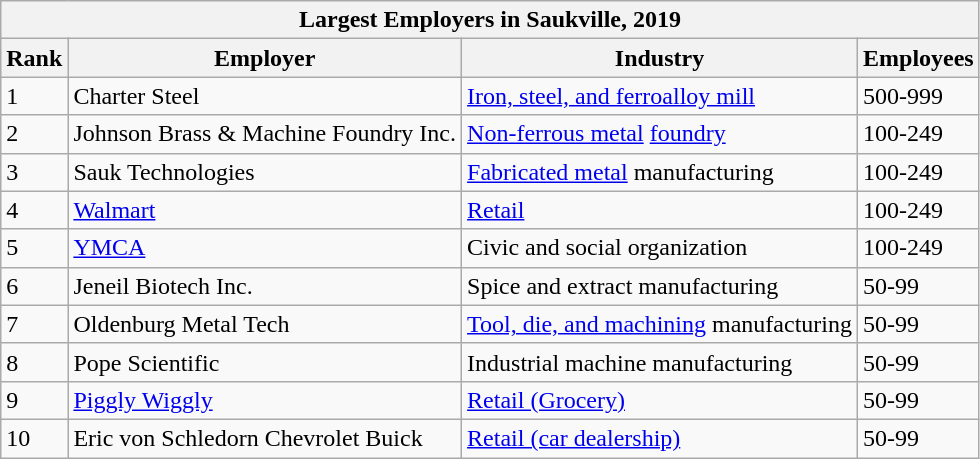<table class="wikitable sortable">
<tr>
<th colspan="4">Largest Employers in Saukville, 2019</th>
</tr>
<tr>
<th>Rank</th>
<th>Employer</th>
<th>Industry</th>
<th>Employees</th>
</tr>
<tr>
<td>1</td>
<td>Charter Steel</td>
<td><a href='#'>Iron, steel, and ferroalloy mill</a></td>
<td>500-999</td>
</tr>
<tr>
<td>2</td>
<td>Johnson Brass & Machine Foundry Inc.</td>
<td><a href='#'>Non-ferrous metal</a> <a href='#'>foundry</a></td>
<td>100-249</td>
</tr>
<tr>
<td>3</td>
<td>Sauk Technologies</td>
<td><a href='#'>Fabricated metal</a> manufacturing</td>
<td>100-249</td>
</tr>
<tr>
<td>4</td>
<td><a href='#'>Walmart</a></td>
<td><a href='#'>Retail</a></td>
<td>100-249</td>
</tr>
<tr>
<td>5</td>
<td><a href='#'>YMCA</a></td>
<td>Civic and social organization</td>
<td>100-249</td>
</tr>
<tr>
<td>6</td>
<td>Jeneil Biotech Inc.</td>
<td>Spice and extract manufacturing</td>
<td>50-99</td>
</tr>
<tr>
<td>7</td>
<td>Oldenburg Metal Tech</td>
<td><a href='#'>Tool, die, and machining</a> manufacturing</td>
<td>50-99</td>
</tr>
<tr>
<td>8</td>
<td>Pope Scientific</td>
<td>Industrial machine manufacturing</td>
<td>50-99</td>
</tr>
<tr>
<td>9</td>
<td><a href='#'>Piggly Wiggly</a></td>
<td><a href='#'>Retail (Grocery)</a></td>
<td>50-99</td>
</tr>
<tr>
<td>10</td>
<td>Eric von Schledorn Chevrolet Buick</td>
<td><a href='#'>Retail (car dealership)</a></td>
<td>50-99</td>
</tr>
</table>
